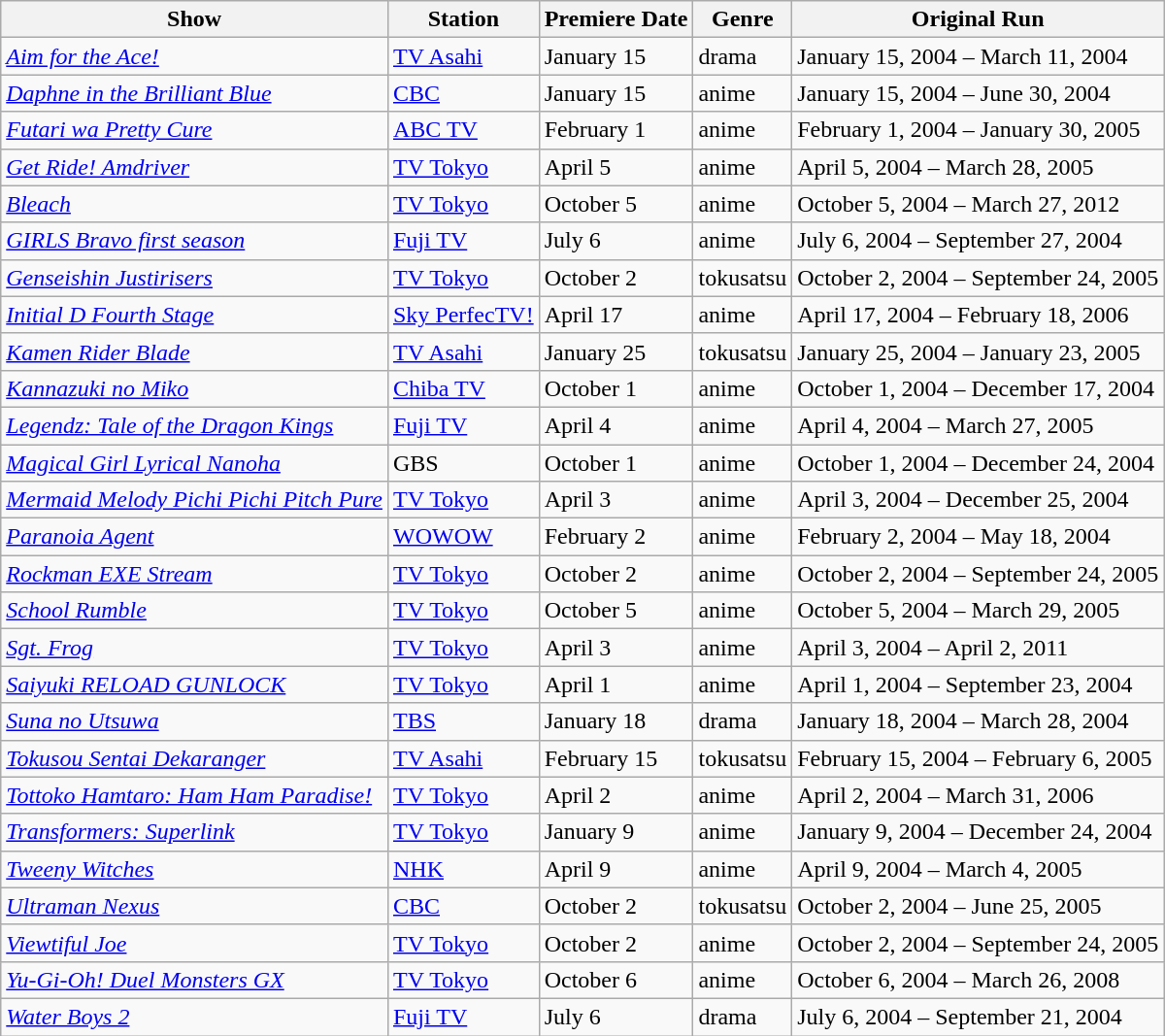<table class="wikitable sortable">
<tr>
<th>Show</th>
<th>Station</th>
<th>Premiere Date</th>
<th>Genre</th>
<th>Original Run</th>
</tr>
<tr>
<td><em><a href='#'>Aim for the Ace!</a></em></td>
<td><a href='#'>TV Asahi</a></td>
<td>January 15</td>
<td>drama</td>
<td>January 15, 2004 – March 11, 2004</td>
</tr>
<tr>
<td><em><a href='#'>Daphne in the Brilliant Blue</a></em></td>
<td><a href='#'>CBC</a></td>
<td>January 15</td>
<td>anime</td>
<td>January 15, 2004 – June 30, 2004</td>
</tr>
<tr>
<td><em><a href='#'>Futari wa Pretty Cure</a></em></td>
<td><a href='#'>ABC TV</a></td>
<td>February 1</td>
<td>anime</td>
<td>February 1, 2004 – January 30, 2005</td>
</tr>
<tr>
<td><em><a href='#'>Get Ride! Amdriver</a></em></td>
<td><a href='#'>TV Tokyo</a></td>
<td>April 5</td>
<td>anime</td>
<td>April 5, 2004 – March 28, 2005</td>
</tr>
<tr>
<td><em><a href='#'>Bleach</a></em></td>
<td><a href='#'>TV Tokyo</a></td>
<td>October 5</td>
<td>anime</td>
<td>October 5, 2004 – March 27, 2012</td>
</tr>
<tr>
<td><em><a href='#'>GIRLS Bravo first season</a></em></td>
<td><a href='#'>Fuji TV</a></td>
<td>July 6</td>
<td>anime</td>
<td>July 6, 2004 – September 27, 2004</td>
</tr>
<tr>
<td><em><a href='#'>Genseishin Justirisers</a></em></td>
<td><a href='#'>TV Tokyo</a></td>
<td>October 2</td>
<td>tokusatsu</td>
<td>October 2, 2004 – September 24, 2005</td>
</tr>
<tr>
<td><em><a href='#'>Initial D Fourth Stage</a></em></td>
<td><a href='#'>Sky PerfecTV!</a></td>
<td>April 17</td>
<td>anime</td>
<td>April 17, 2004 – February 18, 2006</td>
</tr>
<tr>
<td><em><a href='#'>Kamen Rider Blade</a></em></td>
<td><a href='#'>TV Asahi</a></td>
<td>January 25</td>
<td>tokusatsu</td>
<td>January 25, 2004 – January 23, 2005</td>
</tr>
<tr>
<td><em><a href='#'>Kannazuki no Miko</a></em></td>
<td><a href='#'>Chiba TV</a></td>
<td>October 1</td>
<td>anime</td>
<td>October 1, 2004 – December 17, 2004</td>
</tr>
<tr>
<td><em><a href='#'>Legendz: Tale of the Dragon Kings</a></em></td>
<td><a href='#'>Fuji TV</a></td>
<td>April 4</td>
<td>anime</td>
<td>April 4, 2004 – March 27, 2005</td>
</tr>
<tr>
<td><em><a href='#'>Magical Girl Lyrical Nanoha</a></em></td>
<td>GBS</td>
<td>October 1</td>
<td>anime</td>
<td>October 1, 2004 – December 24, 2004</td>
</tr>
<tr>
<td><em><a href='#'>Mermaid Melody Pichi Pichi Pitch Pure</a></em></td>
<td><a href='#'>TV Tokyo</a></td>
<td>April 3</td>
<td>anime</td>
<td>April 3, 2004 – December 25, 2004</td>
</tr>
<tr>
<td><em><a href='#'>Paranoia Agent</a></em></td>
<td><a href='#'>WOWOW</a></td>
<td>February 2</td>
<td>anime</td>
<td>February 2, 2004 – May 18, 2004</td>
</tr>
<tr>
<td><em><a href='#'>Rockman EXE Stream</a></em></td>
<td><a href='#'>TV Tokyo</a></td>
<td>October 2</td>
<td>anime</td>
<td>October 2, 2004 – September 24, 2005</td>
</tr>
<tr>
<td><em><a href='#'>School Rumble</a></em></td>
<td><a href='#'>TV Tokyo</a></td>
<td>October 5</td>
<td>anime</td>
<td>October 5, 2004 – March 29, 2005</td>
</tr>
<tr>
<td><em><a href='#'>Sgt. Frog</a></em></td>
<td><a href='#'>TV Tokyo</a></td>
<td>April 3</td>
<td>anime</td>
<td>April 3, 2004 – April 2, 2011</td>
</tr>
<tr>
<td><em><a href='#'>Saiyuki RELOAD GUNLOCK</a></em></td>
<td><a href='#'>TV Tokyo</a></td>
<td>April 1</td>
<td>anime</td>
<td>April 1, 2004 – September 23, 2004</td>
</tr>
<tr>
<td><em><a href='#'>Suna no Utsuwa</a></em></td>
<td><a href='#'>TBS</a></td>
<td>January 18</td>
<td>drama</td>
<td>January 18, 2004 – March 28, 2004</td>
</tr>
<tr>
<td><em><a href='#'>Tokusou Sentai Dekaranger</a></em></td>
<td><a href='#'>TV Asahi</a></td>
<td>February 15</td>
<td>tokusatsu</td>
<td>February 15, 2004 – February 6, 2005</td>
</tr>
<tr>
<td><em><a href='#'>Tottoko Hamtaro: Ham Ham Paradise!</a></em></td>
<td><a href='#'>TV Tokyo</a></td>
<td>April 2</td>
<td>anime</td>
<td>April 2, 2004 – March 31, 2006</td>
</tr>
<tr>
<td><em><a href='#'>Transformers: Superlink</a></em></td>
<td><a href='#'>TV Tokyo</a></td>
<td>January 9</td>
<td>anime</td>
<td>January 9, 2004 – December 24, 2004</td>
</tr>
<tr>
<td><em><a href='#'>Tweeny Witches</a></em></td>
<td><a href='#'>NHK</a></td>
<td>April 9</td>
<td>anime</td>
<td>April 9, 2004 – March 4, 2005</td>
</tr>
<tr>
<td><em><a href='#'>Ultraman Nexus</a></em></td>
<td><a href='#'>CBC</a></td>
<td>October 2</td>
<td>tokusatsu</td>
<td>October 2, 2004 – June 25, 2005</td>
</tr>
<tr>
<td><em><a href='#'>Viewtiful Joe</a></em></td>
<td><a href='#'>TV Tokyo</a></td>
<td>October 2</td>
<td>anime</td>
<td>October 2, 2004 – September 24, 2005</td>
</tr>
<tr>
<td><em><a href='#'>Yu-Gi-Oh! Duel Monsters GX</a></em></td>
<td><a href='#'>TV Tokyo</a></td>
<td>October 6</td>
<td>anime</td>
<td>October 6, 2004 – March 26, 2008</td>
</tr>
<tr>
<td><em><a href='#'>Water Boys 2</a></em></td>
<td><a href='#'>Fuji TV</a></td>
<td>July 6</td>
<td>drama</td>
<td>July 6, 2004 – September 21, 2004</td>
</tr>
</table>
